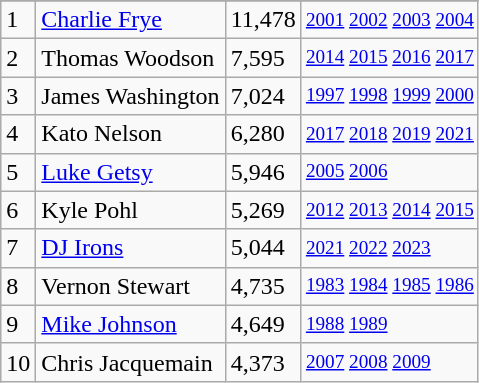<table class="wikitable">
<tr>
</tr>
<tr>
<td>1</td>
<td><a href='#'>Charlie Frye</a></td>
<td><abbr>11,478</abbr></td>
<td style="font-size:80%;"><a href='#'>2001</a> <a href='#'>2002</a> <a href='#'>2003</a> <a href='#'>2004</a></td>
</tr>
<tr>
<td>2</td>
<td>Thomas Woodson</td>
<td><abbr>7,595</abbr></td>
<td style="font-size:80%;"><a href='#'>2014</a> <a href='#'>2015</a> <a href='#'>2016</a> <a href='#'>2017</a></td>
</tr>
<tr>
<td>3</td>
<td>James Washington</td>
<td><abbr>7,024</abbr></td>
<td style="font-size:80%;"><a href='#'>1997</a> <a href='#'>1998</a> <a href='#'>1999</a> <a href='#'>2000</a></td>
</tr>
<tr>
<td>4</td>
<td>Kato Nelson</td>
<td><abbr>6,280</abbr></td>
<td style="font-size:80%;"><a href='#'>2017</a> <a href='#'>2018</a> <a href='#'>2019</a> <a href='#'>2021</a></td>
</tr>
<tr>
<td>5</td>
<td><a href='#'>Luke Getsy</a></td>
<td><abbr>5,946</abbr></td>
<td style="font-size:80%;"><a href='#'>2005</a> <a href='#'>2006</a></td>
</tr>
<tr>
<td>6</td>
<td>Kyle Pohl</td>
<td><abbr>5,269</abbr></td>
<td style="font-size:80%;"><a href='#'>2012</a> <a href='#'>2013</a> <a href='#'>2014</a> <a href='#'>2015</a></td>
</tr>
<tr>
<td>7</td>
<td><a href='#'>DJ Irons</a></td>
<td><abbr>5,044</abbr></td>
<td style="font-size:80%;"><a href='#'>2021</a> <a href='#'>2022</a> <a href='#'>2023</a></td>
</tr>
<tr>
<td>8</td>
<td>Vernon Stewart</td>
<td><abbr>4,735</abbr></td>
<td style="font-size:80%;"><a href='#'>1983</a> <a href='#'>1984</a> <a href='#'>1985</a> <a href='#'>1986</a></td>
</tr>
<tr>
<td>9</td>
<td><a href='#'>Mike Johnson</a></td>
<td><abbr>4,649</abbr></td>
<td style="font-size:80%;"><a href='#'>1988</a> <a href='#'>1989</a></td>
</tr>
<tr>
<td>10</td>
<td>Chris Jacquemain</td>
<td><abbr>4,373</abbr></td>
<td style="font-size:80%;"><a href='#'>2007</a> <a href='#'>2008</a> <a href='#'>2009</a></td>
</tr>
</table>
